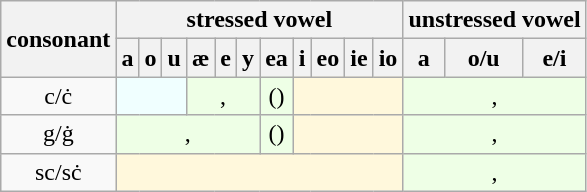<table class="wikitable" style="text-align: center">
<tr>
<th rowspan=2>consonant</th>
<th colspan=11>stressed vowel</th>
<th colspan=3>unstressed vowel</th>
</tr>
<tr>
<th>a</th>
<th>o</th>
<th>u</th>
<th>æ</th>
<th>e</th>
<th>y</th>
<th>ea</th>
<th>i</th>
<th>eo</th>
<th>ie</th>
<th>io</th>
<th>a</th>
<th>o/u</th>
<th>e/i</th>
</tr>
<tr>
<td>c/ċ</td>
<td colspan=3 style="background:#F0FFFF;"></td>
<td colspan=3 style="background:#EEFFE6">, </td>
<td style="background:#EEFFE6"> ()</td>
<td colspan=4 style="background:#FFF8DC;"></td>
<td colspan=3 style="background:#EEFFE6">, </td>
</tr>
<tr>
<td>g/ġ</td>
<td colspan=6 style="background:#EEFFE6">, </td>
<td style="background:#EEFFE6"> ()</td>
<td colspan=4 style="background:#FFF8DC;"></td>
<td colspan=3 style="background:#EEFFE6">, </td>
</tr>
<tr>
<td>sc/sċ</td>
<td colspan=11 style="background:#FFF8DC;"></td>
<td colspan=3 style="background:#EEFFE6">, </td>
</tr>
</table>
